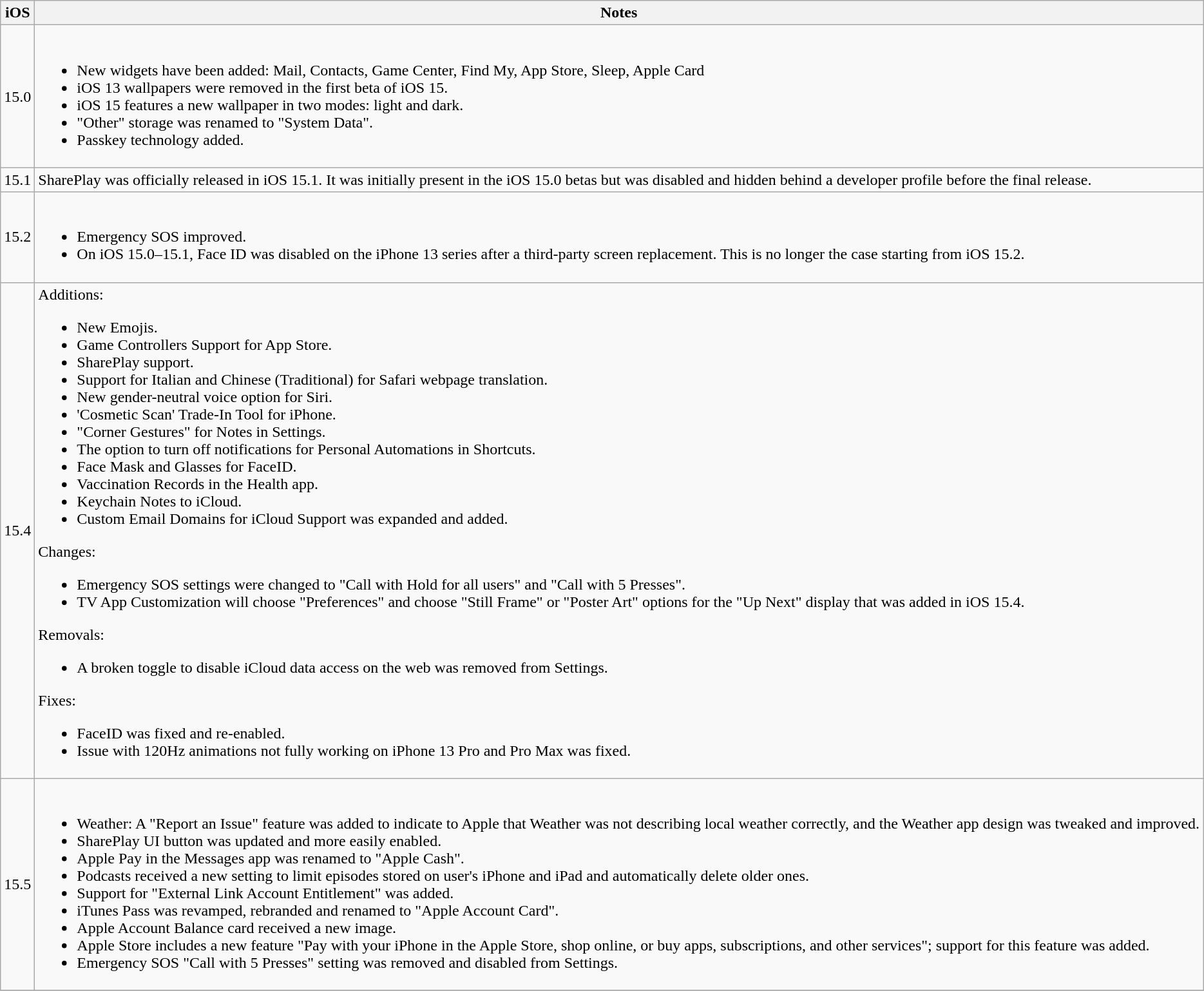<table class=wikitable style=font-size:100%>
<tr>
<th><abbr>iOS</abbr></th>
<th>Notes</th>
</tr>
<tr>
<td>15.0</td>
<td><br><ul><li>New widgets have been added: Mail, Contacts, Game Center, Find My, App Store, Sleep, Apple Card</li><li>iOS 13 wallpapers were removed in the first beta of iOS 15.</li><li>iOS 15 features a new wallpaper in two modes: light and dark.</li><li>"Other" storage was renamed to "System Data".</li><li>Passkey technology added.</li></ul></td>
</tr>
<tr>
<td>15.1</td>
<td>SharePlay was officially released in iOS 15.1. It was initially present in the iOS 15.0 betas but was disabled and hidden behind a developer profile before the final release.</td>
</tr>
<tr>
<td>15.2</td>
<td><br><ul><li>Emergency SOS improved.</li><li>On iOS 15.0–15.1, Face ID was disabled on the iPhone 13 series after a third-party screen replacement. This is no longer the case starting from iOS 15.2.</li></ul></td>
</tr>
<tr>
<td>15.4</td>
<td>Additions:<br><ul><li>New Emojis.</li><li>Game Controllers Support for App Store.</li><li>SharePlay support.</li><li>Support for Italian and Chinese (Traditional) for Safari webpage translation.</li><li>New gender-neutral voice option for Siri.</li><li>'Cosmetic Scan' Trade-In Tool for iPhone.</li><li>"Corner Gestures" for Notes in Settings.</li><li>The option to turn off notifications for Personal Automations in Shortcuts.</li><li>Face Mask and Glasses for FaceID.</li><li>Vaccination Records in the Health app.</li><li>Keychain Notes to iCloud.</li><li>Custom Email Domains for iCloud Support was expanded and added.</li></ul>Changes:<ul><li>Emergency SOS settings were changed to "Call with Hold for all users" and "Call with 5 Presses".</li><li>TV App Customization will choose "Preferences" and choose "Still Frame" or "Poster Art" options for the "Up Next" display that was added in iOS 15.4.</li></ul>Removals:<ul><li>A broken toggle to disable iCloud data access on the web was removed from Settings.</li></ul>Fixes:<ul><li>FaceID was fixed and re-enabled.</li><li>Issue with 120Hz animations not fully working on iPhone 13 Pro and Pro Max was fixed.</li></ul></td>
</tr>
<tr>
<td>15.5</td>
<td><br><ul><li>Weather: A "Report an Issue" feature was added to indicate to Apple that Weather was not describing local weather correctly, and the Weather app design was tweaked and improved.</li><li>SharePlay UI button was updated and more easily enabled.</li><li>Apple Pay in the Messages app was renamed to "Apple Cash".</li><li>Podcasts received a new setting to limit episodes stored on user's iPhone and iPad and automatically delete older ones.</li><li>Support for "External Link Account Entitlement" was added.</li><li>iTunes Pass was revamped, rebranded and renamed to "Apple Account Card".</li><li>Apple Account Balance card received a new image.</li><li>Apple Store includes a new feature "Pay with your iPhone in the Apple Store, shop online, or buy apps, subscriptions, and other services"; support for this feature was added.</li><li>Emergency SOS "Call with 5 Presses" setting was removed and disabled from Settings.</li></ul></td>
</tr>
<tr>
</tr>
</table>
